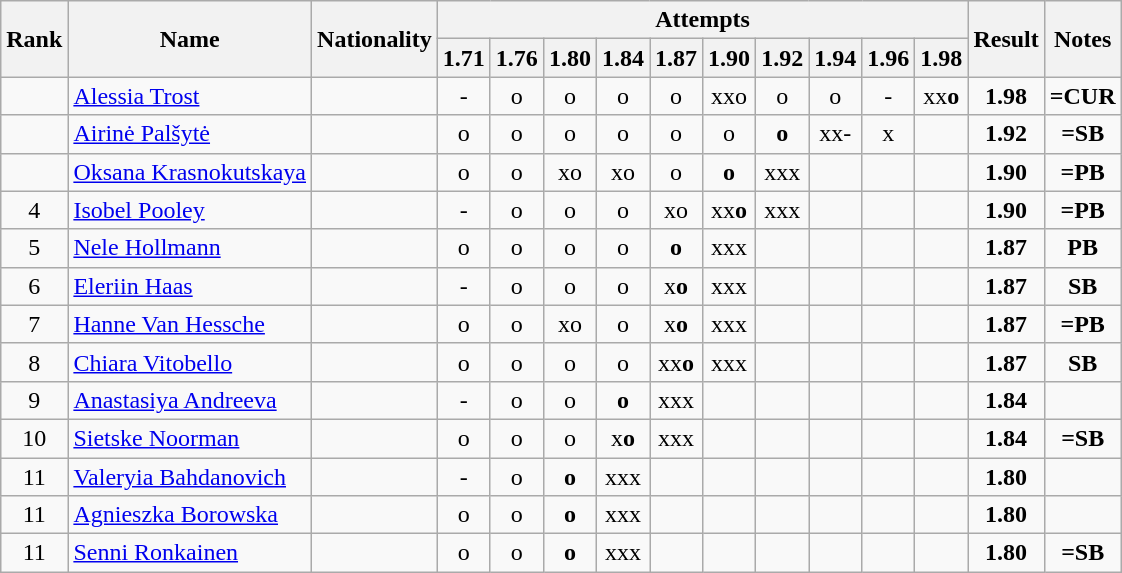<table class="wikitable sortable" style="text-align:center">
<tr>
<th rowspan=2>Rank</th>
<th rowspan=2>Name</th>
<th rowspan=2>Nationality</th>
<th colspan=10>Attempts</th>
<th rowspan=2>Result</th>
<th rowspan=2>Notes</th>
</tr>
<tr>
<th>1.71</th>
<th>1.76</th>
<th>1.80</th>
<th>1.84</th>
<th>1.87</th>
<th>1.90</th>
<th>1.92</th>
<th>1.94</th>
<th>1.96</th>
<th>1.98</th>
</tr>
<tr>
<td></td>
<td align=left><a href='#'>Alessia Trost</a></td>
<td align=left></td>
<td>-</td>
<td>o</td>
<td>o</td>
<td>o</td>
<td>o</td>
<td>xxo</td>
<td>o</td>
<td>o</td>
<td>-</td>
<td>xx<strong>o</strong></td>
<td><strong>1.98</strong></td>
<td><strong>=CUR</strong></td>
</tr>
<tr>
<td></td>
<td align=left><a href='#'>Airinė Palšytė</a></td>
<td align=left></td>
<td>o</td>
<td>o</td>
<td>o</td>
<td>o</td>
<td>o</td>
<td>o</td>
<td><strong>o</strong></td>
<td>xx-</td>
<td>x</td>
<td></td>
<td><strong>1.92</strong></td>
<td><strong>=SB</strong></td>
</tr>
<tr>
<td></td>
<td align=left><a href='#'>Oksana Krasnokutskaya</a></td>
<td align=left></td>
<td>o</td>
<td>o</td>
<td>xo</td>
<td>xo</td>
<td>o</td>
<td><strong>o</strong></td>
<td>xxx</td>
<td></td>
<td></td>
<td></td>
<td><strong>1.90</strong></td>
<td><strong>=PB</strong></td>
</tr>
<tr>
<td>4</td>
<td align=left><a href='#'>Isobel Pooley</a></td>
<td align=left></td>
<td>-</td>
<td>o</td>
<td>o</td>
<td>o</td>
<td>xo</td>
<td>xx<strong>o</strong></td>
<td>xxx</td>
<td></td>
<td></td>
<td></td>
<td><strong>1.90</strong></td>
<td><strong>=PB</strong></td>
</tr>
<tr>
<td>5</td>
<td align=left><a href='#'>Nele Hollmann</a></td>
<td align=left></td>
<td>o</td>
<td>o</td>
<td>o</td>
<td>o</td>
<td><strong>o</strong></td>
<td>xxx</td>
<td></td>
<td></td>
<td></td>
<td></td>
<td><strong>1.87</strong></td>
<td><strong>PB</strong></td>
</tr>
<tr>
<td>6</td>
<td align=left><a href='#'>Eleriin Haas</a></td>
<td align=left></td>
<td>-</td>
<td>o</td>
<td>o</td>
<td>o</td>
<td>x<strong>o</strong></td>
<td>xxx</td>
<td></td>
<td></td>
<td></td>
<td></td>
<td><strong>1.87</strong></td>
<td><strong>SB</strong></td>
</tr>
<tr>
<td>7</td>
<td align=left><a href='#'>Hanne Van Hessche</a></td>
<td align=left></td>
<td>o</td>
<td>o</td>
<td>xo</td>
<td>o</td>
<td>x<strong>o</strong></td>
<td>xxx</td>
<td></td>
<td></td>
<td></td>
<td></td>
<td><strong>1.87</strong></td>
<td><strong>=PB</strong></td>
</tr>
<tr>
<td>8</td>
<td align=left><a href='#'>Chiara Vitobello</a></td>
<td align=left></td>
<td>o</td>
<td>o</td>
<td>o</td>
<td>o</td>
<td>xx<strong>o</strong></td>
<td>xxx</td>
<td></td>
<td></td>
<td></td>
<td></td>
<td><strong>1.87</strong></td>
<td><strong>SB</strong></td>
</tr>
<tr>
<td>9</td>
<td align=left><a href='#'>Anastasiya Andreeva</a></td>
<td align=left></td>
<td>-</td>
<td>o</td>
<td>o</td>
<td><strong>o</strong></td>
<td>xxx</td>
<td></td>
<td></td>
<td></td>
<td></td>
<td></td>
<td><strong>1.84</strong></td>
<td></td>
</tr>
<tr>
<td>10</td>
<td align=left><a href='#'>Sietske Noorman</a></td>
<td align=left></td>
<td>o</td>
<td>o</td>
<td>o</td>
<td>x<strong>o</strong></td>
<td>xxx</td>
<td></td>
<td></td>
<td></td>
<td></td>
<td></td>
<td><strong>1.84</strong></td>
<td><strong>=SB</strong></td>
</tr>
<tr>
<td>11</td>
<td align=left><a href='#'>Valeryia Bahdanovich</a></td>
<td align=left></td>
<td>-</td>
<td>o</td>
<td><strong>o</strong></td>
<td>xxx</td>
<td></td>
<td></td>
<td></td>
<td></td>
<td></td>
<td></td>
<td><strong>1.80</strong></td>
<td></td>
</tr>
<tr>
<td>11</td>
<td align=left><a href='#'>Agnieszka Borowska</a></td>
<td align=left></td>
<td>o</td>
<td>o</td>
<td><strong>o</strong></td>
<td>xxx</td>
<td></td>
<td></td>
<td></td>
<td></td>
<td></td>
<td></td>
<td><strong>1.80</strong></td>
<td></td>
</tr>
<tr>
<td>11</td>
<td align=left><a href='#'>Senni Ronkainen</a></td>
<td align=left></td>
<td>o</td>
<td>o</td>
<td><strong>o</strong></td>
<td>xxx</td>
<td></td>
<td></td>
<td></td>
<td></td>
<td></td>
<td></td>
<td><strong>1.80</strong></td>
<td><strong>=SB</strong></td>
</tr>
</table>
